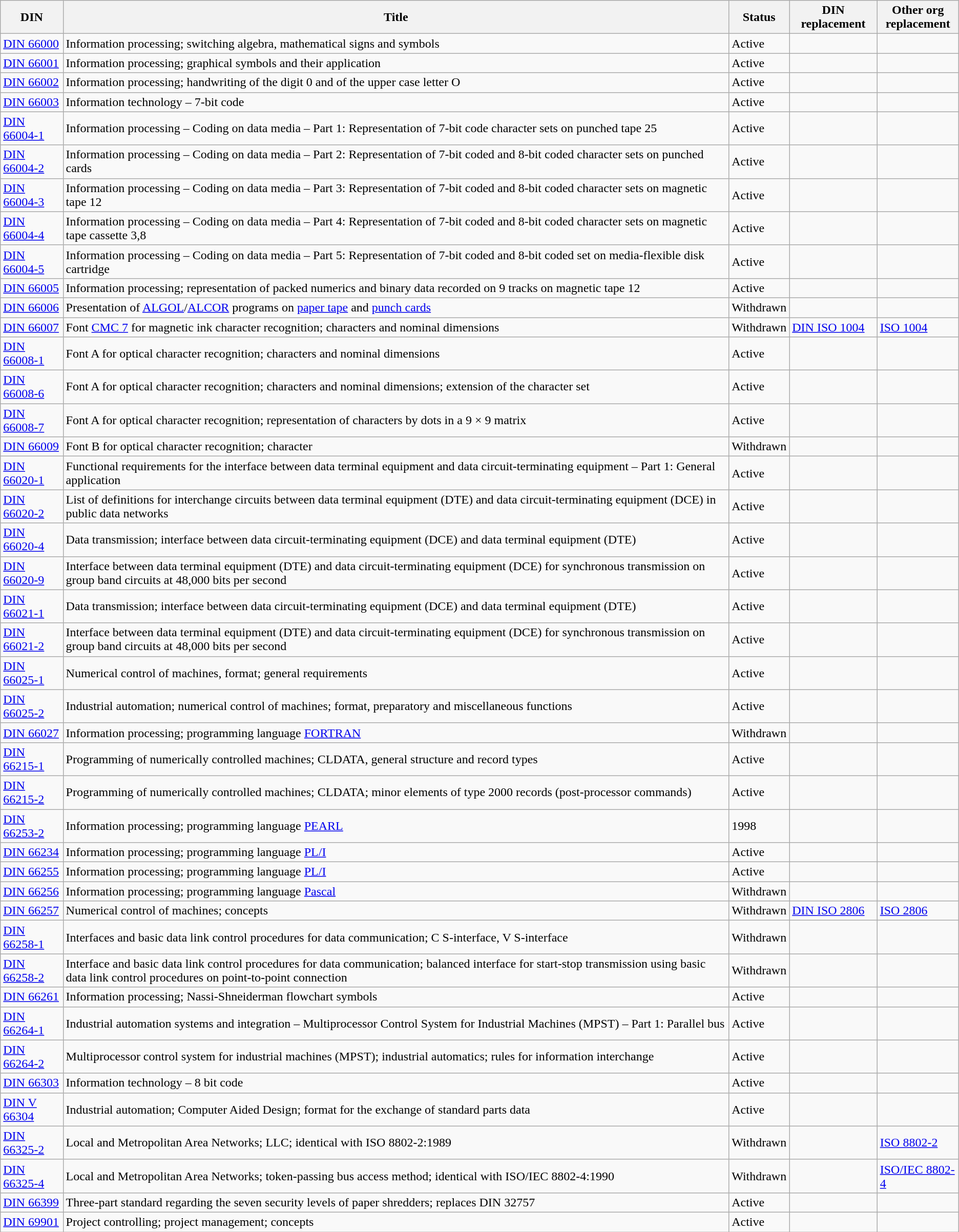<table class="wikitable sortable">
<tr>
<th>DIN</th>
<th>Title</th>
<th>Status</th>
<th>DIN replacement</th>
<th>Other org<br>replacement</th>
</tr>
<tr>
<td><a href='#'>DIN 66000</a></td>
<td>Information processing; switching algebra, mathematical signs and symbols</td>
<td>Active</td>
<td></td>
<td></td>
</tr>
<tr>
<td><a href='#'>DIN 66001</a></td>
<td>Information processing; graphical symbols and their application</td>
<td>Active</td>
<td></td>
<td></td>
</tr>
<tr>
<td><a href='#'>DIN 66002</a></td>
<td>Information processing; handwriting of the digit 0 and of the upper case letter O</td>
<td>Active</td>
<td></td>
<td></td>
</tr>
<tr>
<td><a href='#'>DIN 66003</a></td>
<td>Information technology – 7-bit code</td>
<td>Active</td>
<td></td>
<td></td>
</tr>
<tr>
<td><a href='#'>DIN 66004-1</a></td>
<td>Information processing – Coding on data media – Part 1: Representation of 7-bit code character sets on punched tape 25</td>
<td>Active</td>
<td></td>
<td></td>
</tr>
<tr>
<td><a href='#'>DIN 66004-2</a></td>
<td>Information processing – Coding on data media – Part 2: Representation of 7-bit coded and 8-bit coded character sets on punched cards</td>
<td>Active</td>
<td></td>
<td></td>
</tr>
<tr>
<td><a href='#'>DIN 66004-3</a></td>
<td>Information processing – Coding on data media – Part 3: Representation of 7-bit coded and 8-bit coded character sets on magnetic tape 12</td>
<td>Active</td>
<td></td>
<td></td>
</tr>
<tr>
<td><a href='#'>DIN 66004-4</a></td>
<td>Information processing – Coding on data media – Part 4: Representation of 7-bit coded and 8-bit coded character sets on magnetic tape cassette 3,8</td>
<td>Active</td>
<td></td>
<td></td>
</tr>
<tr>
<td><a href='#'>DIN 66004-5</a></td>
<td>Information processing – Coding on data media – Part 5: Representation of 7-bit coded and 8-bit coded set on media-flexible disk cartridge</td>
<td>Active</td>
<td></td>
<td></td>
</tr>
<tr>
<td><a href='#'>DIN 66005</a></td>
<td>Information processing; representation of packed numerics and binary data recorded on 9 tracks on magnetic tape 12</td>
<td>Active</td>
<td></td>
<td></td>
</tr>
<tr>
<td><a href='#'>DIN 66006</a></td>
<td>Presentation of <a href='#'>ALGOL</a>/<a href='#'>ALCOR</a> programs on <a href='#'>paper tape</a> and <a href='#'>punch cards</a></td>
<td>Withdrawn</td>
<td></td>
<td></td>
</tr>
<tr>
<td><a href='#'>DIN 66007</a></td>
<td>Font <a href='#'>CMC 7</a> for magnetic ink character recognition; characters and nominal dimensions</td>
<td>Withdrawn</td>
<td><a href='#'>DIN ISO 1004</a></td>
<td><a href='#'>ISO 1004</a></td>
</tr>
<tr>
<td><a href='#'>DIN 66008-1</a></td>
<td>Font A for optical character recognition; characters and nominal dimensions</td>
<td>Active</td>
<td></td>
<td></td>
</tr>
<tr>
<td><a href='#'>DIN 66008-6</a></td>
<td>Font A for optical character recognition; characters and nominal dimensions; extension of the character set</td>
<td>Active</td>
<td></td>
<td></td>
</tr>
<tr>
<td><a href='#'>DIN 66008-7</a></td>
<td>Font A for optical character recognition; representation of characters by dots in a 9 × 9 matrix</td>
<td>Active</td>
<td></td>
<td></td>
</tr>
<tr>
<td><a href='#'>DIN 66009</a></td>
<td>Font B for optical character recognition; character</td>
<td>Withdrawn</td>
<td></td>
<td></td>
</tr>
<tr>
<td><a href='#'>DIN 66020-1</a></td>
<td>Functional requirements for the interface between data terminal equipment and data circuit-terminating equipment – Part 1: General application</td>
<td>Active</td>
<td></td>
<td></td>
</tr>
<tr>
<td><a href='#'>DIN 66020-2</a></td>
<td>List of definitions for interchange circuits between data terminal equipment (DTE) and data circuit-terminating equipment (DCE) in public data networks</td>
<td>Active</td>
<td></td>
<td></td>
</tr>
<tr>
<td><a href='#'>DIN 66020-4</a></td>
<td>Data transmission; interface between data circuit-terminating equipment (DCE) and data terminal equipment (DTE)</td>
<td>Active</td>
<td></td>
<td></td>
</tr>
<tr>
<td><a href='#'>DIN 66020-9</a></td>
<td>Interface between data terminal equipment (DTE) and data circuit-terminating equipment (DCE) for synchronous transmission on group band circuits at 48,000 bits per second</td>
<td>Active</td>
<td></td>
<td></td>
</tr>
<tr>
<td><a href='#'>DIN 66021-1</a></td>
<td>Data transmission; interface between data circuit-terminating equipment (DCE) and data terminal equipment (DTE)</td>
<td>Active</td>
<td></td>
<td></td>
</tr>
<tr>
<td><a href='#'>DIN 66021-2</a></td>
<td>Interface between data terminal equipment (DTE) and data circuit-terminating equipment (DCE) for synchronous transmission on group band circuits at 48,000 bits per second</td>
<td>Active</td>
<td></td>
<td></td>
</tr>
<tr>
<td><a href='#'>DIN 66025-1</a></td>
<td>Numerical control of machines, format; general requirements</td>
<td>Active</td>
<td></td>
<td></td>
</tr>
<tr>
<td><a href='#'>DIN 66025-2</a></td>
<td>Industrial automation; numerical control of machines; format, preparatory and miscellaneous functions</td>
<td>Active</td>
<td></td>
<td></td>
</tr>
<tr>
<td><a href='#'>DIN 66027</a></td>
<td>Information processing; programming language <a href='#'>FORTRAN</a></td>
<td>Withdrawn</td>
<td></td>
<td></td>
</tr>
<tr>
<td><a href='#'>DIN 66215-1</a></td>
<td>Programming of numerically controlled machines; CLDATA, general structure and record types</td>
<td>Active</td>
<td></td>
<td></td>
</tr>
<tr>
<td><a href='#'>DIN 66215-2</a></td>
<td>Programming of numerically controlled machines; CLDATA; minor elements of type 2000 records (post-processor commands)</td>
<td>Active</td>
<td></td>
<td></td>
</tr>
<tr>
<td><a href='#'>DIN 66253-2</a></td>
<td>Information processing; programming language <a href='#'>PEARL</a></td>
<td>1998</td>
<td></td>
<td></td>
</tr>
<tr>
<td><a href='#'>DIN 66234</a></td>
<td>Information processing; programming language <a href='#'>PL/I</a></td>
<td>Active</td>
<td></td>
<td></td>
</tr>
<tr>
<td><a href='#'>DIN 66255</a></td>
<td>Information processing; programming language <a href='#'>PL/I</a></td>
<td>Active</td>
<td></td>
<td></td>
</tr>
<tr>
<td><a href='#'>DIN 66256</a></td>
<td>Information processing; programming language <a href='#'>Pascal</a></td>
<td>Withdrawn</td>
<td></td>
<td></td>
</tr>
<tr>
<td><a href='#'>DIN 66257</a></td>
<td>Numerical control of machines; concepts</td>
<td>Withdrawn</td>
<td><a href='#'>DIN ISO 2806</a></td>
<td><a href='#'>ISO 2806</a></td>
</tr>
<tr>
<td><a href='#'>DIN 66258-1</a></td>
<td>Interfaces and basic data link control procedures for data communication; C S-interface, V S-interface</td>
<td>Withdrawn</td>
<td></td>
<td></td>
</tr>
<tr>
<td><a href='#'>DIN 66258-2</a></td>
<td>Interface and basic data link control procedures for data communication; balanced interface for start-stop transmission using basic data link control procedures on point-to-point connection</td>
<td>Withdrawn</td>
<td></td>
<td></td>
</tr>
<tr>
<td><a href='#'>DIN 66261</a></td>
<td>Information processing; Nassi-Shneiderman flowchart symbols</td>
<td>Active</td>
<td></td>
<td></td>
</tr>
<tr>
<td><a href='#'>DIN 66264-1</a></td>
<td>Industrial automation systems and integration – Multiprocessor Control System for Industrial Machines (MPST) – Part 1: Parallel bus</td>
<td>Active</td>
<td></td>
<td></td>
</tr>
<tr>
<td><a href='#'>DIN 66264-2</a></td>
<td>Multiprocessor control system for industrial machines (MPST); industrial automatics; rules for information interchange</td>
<td>Active</td>
<td></td>
<td></td>
</tr>
<tr>
<td><a href='#'>DIN 66303</a></td>
<td>Information technology – 8 bit code</td>
<td>Active</td>
<td></td>
<td></td>
</tr>
<tr>
<td><a href='#'>DIN V 66304</a></td>
<td>Industrial automation; Computer Aided Design; format for the exchange of standard parts data</td>
<td>Active</td>
<td></td>
<td></td>
</tr>
<tr>
<td><a href='#'>DIN 66325-2</a></td>
<td>Local and Metropolitan Area Networks; LLC; identical with ISO 8802-2:1989</td>
<td>Withdrawn</td>
<td></td>
<td><a href='#'>ISO 8802-2</a></td>
</tr>
<tr>
<td><a href='#'>DIN 66325-4</a></td>
<td>Local and Metropolitan Area Networks; token-passing bus access method; identical with ISO/IEC 8802-4:1990</td>
<td>Withdrawn</td>
<td></td>
<td><a href='#'>ISO/IEC 8802-4</a></td>
</tr>
<tr>
<td><a href='#'>DIN 66399</a></td>
<td>Three-part standard regarding the seven security levels of paper shredders; replaces DIN 32757</td>
<td>Active</td>
<td></td>
<td></td>
</tr>
<tr>
<td><a href='#'>DIN 69901</a></td>
<td>Project controlling; project management; concepts</td>
<td>Active</td>
<td></td>
<td></td>
</tr>
</table>
